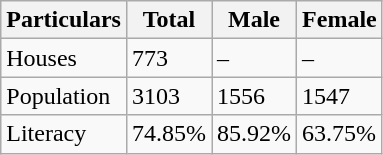<table class="wikitable">
<tr>
<th>Particulars</th>
<th>Total</th>
<th>Male</th>
<th>Female</th>
</tr>
<tr>
<td>Houses</td>
<td>773</td>
<td>–</td>
<td>–</td>
</tr>
<tr>
<td>Population</td>
<td>3103</td>
<td>1556</td>
<td>1547</td>
</tr>
<tr>
<td>Literacy</td>
<td>74.85%</td>
<td>85.92%</td>
<td>63.75%</td>
</tr>
</table>
